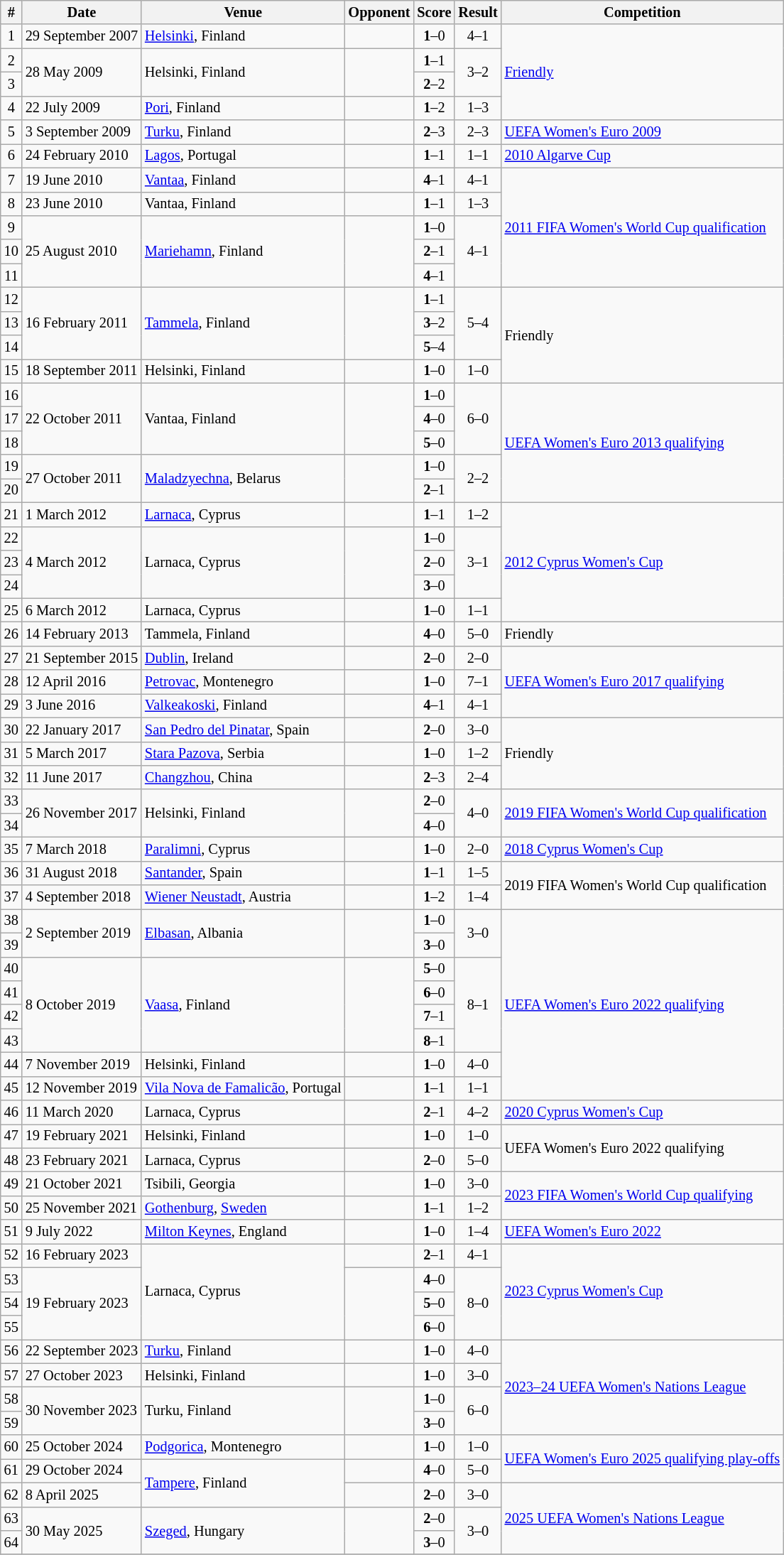<table class="wikitable" style="font-size:85%">
<tr>
<th>#</th>
<th>Date</th>
<th>Venue</th>
<th>Opponent</th>
<th>Score</th>
<th>Result</th>
<th>Competition</th>
</tr>
<tr>
<td align="center">1</td>
<td>29 September 2007</td>
<td><a href='#'>Helsinki</a>, Finland</td>
<td></td>
<td align="center"><strong>1</strong>–0</td>
<td align="center">4–1</td>
<td rowspan=4><a href='#'>Friendly</a></td>
</tr>
<tr>
<td align="center">2</td>
<td rowspan=2>28 May 2009</td>
<td rowspan=2>Helsinki, Finland</td>
<td rowspan=2></td>
<td align="center"><strong>1</strong>–1</td>
<td align="center" rowspan=2>3–2</td>
</tr>
<tr>
<td align="center">3</td>
<td align="center"><strong>2</strong>–2</td>
</tr>
<tr>
<td align="center">4</td>
<td>22 July 2009</td>
<td><a href='#'>Pori</a>, Finland</td>
<td></td>
<td align="center"><strong>1</strong>–2</td>
<td align="center">1–3</td>
</tr>
<tr>
<td align="center">5</td>
<td>3 September 2009</td>
<td><a href='#'>Turku</a>, Finland</td>
<td></td>
<td align="center"><strong>2</strong>–3</td>
<td align="center">2–3</td>
<td><a href='#'>UEFA Women's Euro 2009</a></td>
</tr>
<tr>
<td align="center">6</td>
<td>24 February 2010</td>
<td><a href='#'>Lagos</a>, Portugal</td>
<td></td>
<td align="center"><strong>1</strong>–1</td>
<td align="center">1–1</td>
<td><a href='#'>2010 Algarve Cup</a></td>
</tr>
<tr>
<td align="center">7</td>
<td>19 June 2010</td>
<td><a href='#'>Vantaa</a>, Finland</td>
<td></td>
<td align="center"><strong>4</strong>–1</td>
<td align="center">4–1</td>
<td rowspan=5><a href='#'>2011 FIFA Women's World Cup qualification</a></td>
</tr>
<tr>
<td align="center">8</td>
<td>23 June 2010</td>
<td>Vantaa, Finland</td>
<td></td>
<td align="center"><strong>1</strong>–1</td>
<td align="center">1–3</td>
</tr>
<tr>
<td align="center">9</td>
<td rowspan=3>25 August 2010</td>
<td rowspan=3><a href='#'>Mariehamn</a>, Finland</td>
<td rowspan=3></td>
<td align="center"><strong>1</strong>–0</td>
<td align="center" rowspan=3>4–1</td>
</tr>
<tr>
<td align="center">10</td>
<td align="center"><strong>2</strong>–1</td>
</tr>
<tr>
<td align="center">11</td>
<td align="center"><strong>4</strong>–1</td>
</tr>
<tr>
<td align="center">12</td>
<td rowspan=3>16 February 2011</td>
<td rowspan=3><a href='#'>Tammela</a>, Finland</td>
<td rowspan=3></td>
<td align="center"><strong>1</strong>–1</td>
<td align="center" rowspan=3>5–4</td>
<td rowspan=4>Friendly</td>
</tr>
<tr>
<td align="center">13</td>
<td align="center"><strong>3</strong>–2</td>
</tr>
<tr>
<td align="center">14</td>
<td align="center"><strong>5</strong>–4</td>
</tr>
<tr>
<td align="center">15</td>
<td>18 September 2011</td>
<td>Helsinki, Finland</td>
<td></td>
<td align="center"><strong>1</strong>–0</td>
<td align="center">1–0</td>
</tr>
<tr>
<td align="center">16</td>
<td rowspan=3>22 October 2011</td>
<td rowspan=3>Vantaa, Finland</td>
<td rowspan=3></td>
<td align="center"><strong>1</strong>–0</td>
<td align="center" rowspan=3>6–0</td>
<td rowspan=5><a href='#'>UEFA Women's Euro 2013 qualifying</a></td>
</tr>
<tr>
<td align="center">17</td>
<td align="center"><strong>4</strong>–0</td>
</tr>
<tr>
<td align="center">18</td>
<td align="center"><strong>5</strong>–0</td>
</tr>
<tr>
<td align="center">19</td>
<td rowspan=2>27 October 2011</td>
<td rowspan=2><a href='#'>Maladzyechna</a>, Belarus</td>
<td rowspan=2></td>
<td align="center"><strong>1</strong>–0</td>
<td align="center" rowspan=2>2–2</td>
</tr>
<tr>
<td align="center">20</td>
<td align="center"><strong>2</strong>–1</td>
</tr>
<tr>
<td align="center">21</td>
<td>1 March 2012</td>
<td><a href='#'>Larnaca</a>, Cyprus</td>
<td></td>
<td align="center"><strong>1</strong>–1</td>
<td align="center">1–2</td>
<td rowspan=5><a href='#'>2012 Cyprus Women's Cup</a></td>
</tr>
<tr>
<td align="center">22</td>
<td rowspan=3>4 March 2012</td>
<td rowspan=3>Larnaca, Cyprus</td>
<td rowspan=3></td>
<td align="center"><strong>1</strong>–0</td>
<td align="center" rowspan=3>3–1</td>
</tr>
<tr>
<td align="center">23</td>
<td align="center"><strong>2</strong>–0</td>
</tr>
<tr>
<td align="center">24</td>
<td align="center"><strong>3</strong>–0</td>
</tr>
<tr>
<td align="center">25</td>
<td>6 March 2012</td>
<td>Larnaca, Cyprus</td>
<td></td>
<td align="center"><strong>1</strong>–0</td>
<td align="center">1–1</td>
</tr>
<tr>
<td align="center">26</td>
<td>14 February 2013</td>
<td>Tammela, Finland</td>
<td></td>
<td align="center"><strong>4</strong>–0</td>
<td align="center">5–0</td>
<td>Friendly</td>
</tr>
<tr>
<td align="center">27</td>
<td>21 September 2015</td>
<td><a href='#'>Dublin</a>, Ireland</td>
<td></td>
<td align="center"><strong>2</strong>–0</td>
<td align="center">2–0</td>
<td rowspan=3><a href='#'>UEFA Women's Euro 2017 qualifying</a></td>
</tr>
<tr>
<td align="center">28</td>
<td>12 April 2016</td>
<td><a href='#'>Petrovac</a>, Montenegro</td>
<td></td>
<td align="center"><strong>1</strong>–0</td>
<td align="center">7–1</td>
</tr>
<tr>
<td align="center">29</td>
<td>3 June 2016</td>
<td><a href='#'>Valkeakoski</a>, Finland</td>
<td></td>
<td align="center"><strong>4</strong>–1</td>
<td align="center">4–1</td>
</tr>
<tr>
<td align="center">30</td>
<td>22 January 2017</td>
<td><a href='#'>San Pedro del Pinatar</a>, Spain</td>
<td></td>
<td align="center"><strong>2</strong>–0</td>
<td align="center">3–0</td>
<td rowspan=3>Friendly</td>
</tr>
<tr>
<td align="center">31</td>
<td>5 March 2017</td>
<td><a href='#'>Stara Pazova</a>, Serbia</td>
<td></td>
<td align="center"><strong>1</strong>–0</td>
<td align="center">1–2</td>
</tr>
<tr>
<td align="center">32</td>
<td>11 June 2017</td>
<td><a href='#'>Changzhou</a>, China</td>
<td></td>
<td align="center"><strong>2</strong>–3</td>
<td align="center">2–4</td>
</tr>
<tr>
<td align="center">33</td>
<td rowspan=2>26 November 2017</td>
<td rowspan=2>Helsinki, Finland</td>
<td rowspan=2></td>
<td align="center"><strong>2</strong>–0</td>
<td align="center" rowspan=2>4–0</td>
<td rowspan=2><a href='#'>2019 FIFA Women's World Cup qualification</a></td>
</tr>
<tr>
<td align="center">34</td>
<td align="center"><strong>4</strong>–0</td>
</tr>
<tr>
<td align="center">35</td>
<td>7 March 2018</td>
<td><a href='#'>Paralimni</a>, Cyprus</td>
<td></td>
<td align="center"><strong>1</strong>–0</td>
<td align="center">2–0</td>
<td><a href='#'>2018 Cyprus Women's Cup</a></td>
</tr>
<tr>
<td align="center">36</td>
<td>31 August 2018</td>
<td><a href='#'>Santander</a>, Spain</td>
<td></td>
<td align="center"><strong>1</strong>–1</td>
<td align="center">1–5</td>
<td rowspan=2>2019 FIFA Women's World Cup qualification</td>
</tr>
<tr>
<td align="center">37</td>
<td>4 September 2018</td>
<td><a href='#'>Wiener Neustadt</a>, Austria</td>
<td></td>
<td align="center"><strong>1</strong>–2</td>
<td align="center">1–4</td>
</tr>
<tr>
<td align="center">38</td>
<td rowspan=2>2 September 2019</td>
<td rowspan=2><a href='#'>Elbasan</a>, Albania</td>
<td rowspan=2></td>
<td align="center"><strong>1</strong>–0</td>
<td align="center" rowspan=2>3–0</td>
<td rowspan=8><a href='#'>UEFA Women's Euro 2022 qualifying</a></td>
</tr>
<tr>
<td align="center">39</td>
<td align="center"><strong>3</strong>–0</td>
</tr>
<tr>
<td align="center">40</td>
<td rowspan=4>8 October 2019</td>
<td rowspan=4><a href='#'>Vaasa</a>, Finland</td>
<td rowspan=4></td>
<td align="center"><strong>5</strong>–0</td>
<td align="center" rowspan=4>8–1</td>
</tr>
<tr>
<td align="center">41</td>
<td align="center"><strong>6</strong>–0</td>
</tr>
<tr>
<td align="center">42</td>
<td align="center"><strong>7</strong>–1</td>
</tr>
<tr>
<td align="center">43</td>
<td align="center"><strong>8</strong>–1</td>
</tr>
<tr>
<td align="center">44</td>
<td>7 November 2019</td>
<td>Helsinki, Finland</td>
<td></td>
<td align="center"><strong>1</strong>–0</td>
<td align="center">4–0</td>
</tr>
<tr>
<td align="center">45</td>
<td>12 November 2019</td>
<td><a href='#'>Vila Nova de Famalicão</a>, Portugal</td>
<td></td>
<td align="center"><strong>1</strong>–1</td>
<td align="center">1–1</td>
</tr>
<tr>
<td align="center">46</td>
<td>11 March 2020</td>
<td>Larnaca, Cyprus</td>
<td></td>
<td align="center"><strong>2</strong>–1</td>
<td align="center">4–2</td>
<td><a href='#'>2020 Cyprus Women's Cup</a></td>
</tr>
<tr>
<td align="center">47</td>
<td>19 February 2021</td>
<td>Helsinki, Finland</td>
<td></td>
<td align="center"><strong>1</strong>–0</td>
<td align="center">1–0</td>
<td rowspan=2>UEFA Women's Euro 2022 qualifying</td>
</tr>
<tr>
<td align="center">48</td>
<td>23 February 2021</td>
<td>Larnaca, Cyprus</td>
<td></td>
<td align="center"><strong>2</strong>–0</td>
<td align="center">5–0</td>
</tr>
<tr>
<td align="center">49</td>
<td>21 October 2021</td>
<td>Tsibili, Georgia</td>
<td></td>
<td align="center"><strong>1</strong>–0</td>
<td align="center">3–0</td>
<td rowspan=2><a href='#'>2023 FIFA Women's World Cup qualifying</a></td>
</tr>
<tr>
<td align="center">50</td>
<td>25 November 2021</td>
<td><a href='#'>Gothenburg</a>, <a href='#'>Sweden</a></td>
<td></td>
<td align="center"><strong>1</strong>–1</td>
<td align="center">1–2</td>
</tr>
<tr>
<td align="center">51</td>
<td>9 July 2022</td>
<td><a href='#'>Milton Keynes</a>, England</td>
<td></td>
<td align="center"><strong>1</strong>–0</td>
<td align="center">1–4</td>
<td><a href='#'>UEFA Women's Euro 2022</a></td>
</tr>
<tr>
<td align="center">52</td>
<td>16 February 2023</td>
<td rowspan=4>Larnaca, Cyprus</td>
<td></td>
<td align=center><strong>2</strong>–1</td>
<td align=center>4–1</td>
<td rowspan=4><a href='#'>2023 Cyprus Women's Cup</a></td>
</tr>
<tr>
<td align="center">53</td>
<td rowspan=3>19 February 2023</td>
<td rowspan=3></td>
<td align=center><strong>4</strong>–0</td>
<td rowspan=3 align=center>8–0</td>
</tr>
<tr>
<td align="center">54</td>
<td align=center><strong>5</strong>–0</td>
</tr>
<tr>
<td align="center">55</td>
<td align=center><strong>6</strong>–0</td>
</tr>
<tr>
<td align="center">56</td>
<td>22 September 2023</td>
<td><a href='#'>Turku</a>, Finland</td>
<td></td>
<td align="center"><strong>1</strong>–0</td>
<td align="center">4–0</td>
<td rowspan=4><a href='#'>2023–24 UEFA Women's Nations League</a></td>
</tr>
<tr>
<td align="center">57</td>
<td>27 October 2023</td>
<td>Helsinki, Finland</td>
<td></td>
<td align=center><strong>1</strong>–0</td>
<td align=center>3–0</td>
</tr>
<tr>
<td align="center">58</td>
<td rowspan=2>30 November 2023</td>
<td rowspan=2>Turku, Finland</td>
<td rowspan=2></td>
<td align=center><strong>1</strong>–0</td>
<td rowspan=2 align=center>6–0</td>
</tr>
<tr>
<td align="center">59</td>
<td align=center><strong>3</strong>–0</td>
</tr>
<tr>
<td align="center">60</td>
<td>25 October 2024</td>
<td><a href='#'>Podgorica</a>, Montenegro</td>
<td></td>
<td align=center><strong>1</strong>–0</td>
<td align=center>1–0</td>
<td rowspan=2><a href='#'>UEFA Women's Euro 2025 qualifying play-offs</a></td>
</tr>
<tr>
<td align="center">61</td>
<td>29 October 2024</td>
<td rowspan=2><a href='#'>Tampere</a>, Finland</td>
<td></td>
<td align=center><strong>4</strong>–0</td>
<td align=center>5–0</td>
</tr>
<tr>
<td align="center">62</td>
<td>8 April 2025</td>
<td></td>
<td align=center><strong>2</strong>–0</td>
<td align=center>3–0</td>
<td rowspan=3><a href='#'>2025 UEFA Women's Nations League</a></td>
</tr>
<tr>
<td align="center">63</td>
<td rowspan=2>30 May 2025</td>
<td rowspan=2><a href='#'>Szeged</a>, Hungary</td>
<td rowspan=2></td>
<td align=center><strong>2</strong>–0</td>
<td rowspan=2 align=center>3–0</td>
</tr>
<tr>
<td align="center">64</td>
<td align=center><strong>3</strong>–0</td>
</tr>
<tr>
</tr>
</table>
